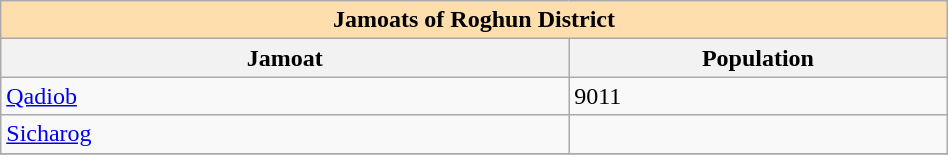<table class="wikitable" width= "50%">
<tr>
<td colspan="2" style="text-align:center; background:#ffdead;"><strong>Jamoats of Roghun District</strong></td>
</tr>
<tr>
<th width=30%>Jamoat</th>
<th width=20%>Population</th>
</tr>
<tr>
<td><a href='#'>Qadiob</a></td>
<td>9011</td>
</tr>
<tr>
<td><a href='#'>Sicharog</a></td>
<td></td>
</tr>
<tr>
</tr>
</table>
